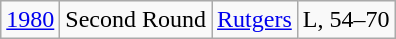<table class="wikitable">
<tr align="center">
<td><a href='#'>1980</a></td>
<td>Second Round</td>
<td><a href='#'>Rutgers</a></td>
<td>L, 54–70</td>
</tr>
</table>
